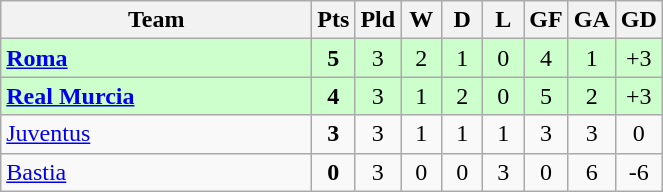<table class="wikitable" style="text-align:center;">
<tr>
<th width=200>Team</th>
<th width=20>Pts</th>
<th width=20>Pld</th>
<th width=20>W</th>
<th width=20>D</th>
<th width=20>L</th>
<th width=20>GF</th>
<th width=20>GA</th>
<th width=20>GD</th>
</tr>
<tr style="background:#ccffcc">
<td style="text-align:left"><strong> <a href='#'>Roma</a></strong></td>
<td><strong>5</strong></td>
<td>3</td>
<td>2</td>
<td>1</td>
<td>0</td>
<td>4</td>
<td>1</td>
<td>+3</td>
</tr>
<tr style="background:#ccffcc">
<td style="text-align:left"><strong> <a href='#'>Real Murcia</a></strong></td>
<td><strong>4</strong></td>
<td>3</td>
<td>1</td>
<td>2</td>
<td>0</td>
<td>5</td>
<td>2</td>
<td>+3</td>
</tr>
<tr>
<td style="text-align:left"> <a href='#'>Juventus</a></td>
<td><strong>3</strong></td>
<td>3</td>
<td>1</td>
<td>1</td>
<td>1</td>
<td>3</td>
<td>3</td>
<td>0</td>
</tr>
<tr>
<td style="text-align:left"> <a href='#'>Bastia</a></td>
<td><strong>0</strong></td>
<td>3</td>
<td>0</td>
<td>0</td>
<td>3</td>
<td>0</td>
<td>6</td>
<td>-6</td>
</tr>
</table>
